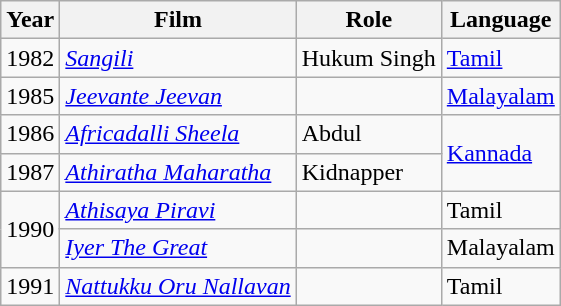<table class="wikitable">
<tr>
<th>Year</th>
<th>Film</th>
<th>Role</th>
<th>Language</th>
</tr>
<tr>
<td>1982</td>
<td><em><a href='#'>Sangili</a></em></td>
<td>Hukum Singh</td>
<td><a href='#'>Tamil</a></td>
</tr>
<tr>
<td>1985</td>
<td><em><a href='#'>Jeevante Jeevan</a></em></td>
<td></td>
<td><a href='#'>Malayalam</a></td>
</tr>
<tr>
<td>1986</td>
<td><em><a href='#'>Africadalli Sheela</a></em></td>
<td>Abdul</td>
<td rowspan="2"><a href='#'>Kannada</a></td>
</tr>
<tr>
<td>1987</td>
<td><em><a href='#'>Athiratha Maharatha</a></em></td>
<td>Kidnapper</td>
</tr>
<tr>
<td rowspan="2">1990</td>
<td><em><a href='#'>Athisaya Piravi</a></em></td>
<td></td>
<td>Tamil</td>
</tr>
<tr>
<td><em><a href='#'>Iyer The Great</a></em></td>
<td></td>
<td>Malayalam</td>
</tr>
<tr>
<td>1991</td>
<td><em><a href='#'>Nattukku Oru Nallavan</a></em></td>
<td></td>
<td>Tamil</td>
</tr>
</table>
